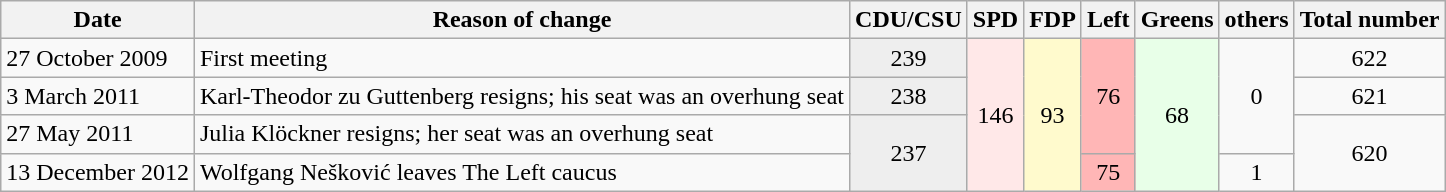<table class=wikitable>
<tr valign=bottom>
<th>Date</th>
<th>Reason of change</th>
<th>CDU/CSU</th>
<th>SPD</th>
<th>FDP</th>
<th>Left</th>
<th>Greens</th>
<th>others</th>
<th>Total number</th>
</tr>
<tr>
<td>27 October 2009</td>
<td>First meeting</td>
<td style="background:#eee; text-align:center;">239</td>
<td style="background:#ffe8e8; text-align:center;" rowspan="4">146</td>
<td style="background:#fffacd; text-align:center;" rowspan="4">93</td>
<td style="background:#ffb6b6; text-align:center;" rowspan="3">76</td>
<td style="background:#e8ffe8; text-align:center;" rowspan="4">68</td>
<td style="text-align:center;" rowspan="3">0</td>
<td style="text-align:center;">622</td>
</tr>
<tr>
<td>3 March 2011</td>
<td>Karl-Theodor zu Guttenberg resigns; his seat was an overhung seat</td>
<td style="background:#eee; text-align:center;">238</td>
<td style="text-align:center;">621</td>
</tr>
<tr>
<td>27 May 2011</td>
<td>Julia Klöckner resigns; her seat was an overhung seat</td>
<td style="background:#eee; text-align:center;" rowspan=2>237</td>
<td rowspan=2 style="text-align:center;">620</td>
</tr>
<tr>
<td>13 December 2012</td>
<td>Wolfgang Nešković leaves The Left caucus</td>
<td style="background:#ffb6b6; text-align:center;">75</td>
<td style="text-align:center;">1</td>
</tr>
</table>
